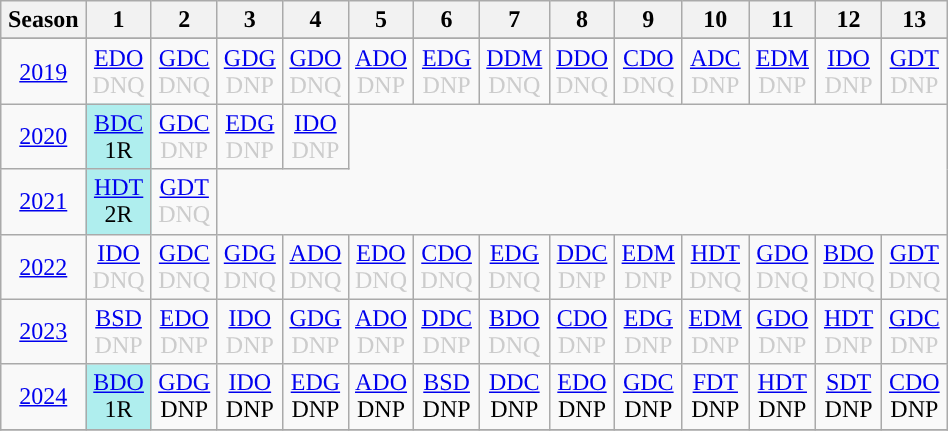<table class="wikitable" style="width:50%; margin:0">
<tr>
<th>Season</th>
<th>1</th>
<th>2</th>
<th>3</th>
<th>4</th>
<th>5</th>
<th>6</th>
<th>7</th>
<th>8</th>
<th>9</th>
<th>10</th>
<th>11</th>
<th>12</th>
<th>13</th>
</tr>
<tr>
</tr>
<tr>
<td style="text-align:center;"background:#efefef;"><a href='#'>2019</a></td>
<td style="text-align:center; color:#ccc;"><a href='#'>EDO</a><br>DNQ</td>
<td style="text-align:center; color:#ccc;"><a href='#'>GDC</a><br>DNQ</td>
<td style="text-align:center; color:#ccc;"><a href='#'>GDG</a><br>DNP</td>
<td style="text-align:center; color:#ccc;"><a href='#'>GDO</a><br>DNQ</td>
<td style="text-align:center; color:#ccc;"><a href='#'>ADO</a><br>DNP</td>
<td style="text-align:center; color:#ccc;"><a href='#'>EDG</a><br>DNP</td>
<td style="text-align:center; color:#ccc;"><a href='#'>DDM</a><br>DNQ</td>
<td style="text-align:center; color:#ccc;"><a href='#'>DDO</a><br>DNQ</td>
<td style="text-align:center; color:#ccc;"><a href='#'>CDO</a><br>DNQ</td>
<td style="text-align:center; color:#ccc;"><a href='#'>ADC</a><br>DNP</td>
<td style="text-align:center; color:#ccc;"><a href='#'>EDM</a><br>DNP</td>
<td style="text-align:center; color:#ccc;"><a href='#'>IDO</a><br>DNP</td>
<td style="text-align:center; color:#ccc;"><a href='#'>GDT</a><br>DNP</td>
</tr>
<tr>
<td style="text-align:center;"background:#efefef;"><a href='#'>2020</a></td>
<td style="text-align:center; background:#afeeee;"><a href='#'>BDC</a><br>1R</td>
<td style="text-align:center; color:#ccc;"><a href='#'>GDC</a><br>DNP</td>
<td style="text-align:center; color:#ccc;"><a href='#'>EDG</a><br>DNP</td>
<td style="text-align:center; color:#ccc;"><a href='#'>IDO</a><br>DNP</td>
</tr>
<tr>
<td style="text-align:center;"background:#efefef;"><a href='#'>2021</a></td>
<td style="text-align:center; background:#afeeee;"><a href='#'>HDT</a><br>2R</td>
<td style="text-align:center; color:#ccc;"><a href='#'>GDT</a><br>DNQ</td>
</tr>
<tr>
<td style="text-align:center;"background:#efefef;"><a href='#'>2022</a></td>
<td style="text-align:center; color:#ccc;"><a href='#'>IDO</a><br>DNQ</td>
<td style="text-align:center; color:#ccc;"><a href='#'>GDC</a><br>DNQ</td>
<td style="text-align:center; color:#ccc;"><a href='#'>GDG</a><br>DNQ</td>
<td style="text-align:center; color:#ccc;"><a href='#'>ADO</a><br>DNQ</td>
<td style="text-align:center; color:#ccc;"><a href='#'>EDO</a><br>DNQ</td>
<td style="text-align:center; color:#ccc;"><a href='#'>CDO</a><br>DNQ</td>
<td style="text-align:center; color:#ccc;"><a href='#'>EDG</a><br>DNQ</td>
<td style="text-align:center; color:#ccc;"><a href='#'>DDC</a><br>DNP</td>
<td style="text-align:center; color:#ccc;"><a href='#'>EDM</a><br>DNP</td>
<td style="text-align:center; color:#ccc;"><a href='#'>HDT</a><br>DNQ</td>
<td style="text-align:center; color:#ccc;"><a href='#'>GDO</a><br>DNQ</td>
<td style="text-align:center; color:#ccc;"><a href='#'>BDO</a><br>DNQ</td>
<td style="text-align:center; color:#ccc;"><a href='#'>GDT</a><br>DNQ</td>
</tr>
<tr>
<td style="text-align:center;"background:#efefef;"><a href='#'>2023</a></td>
<td style="text-align:center; color:#ccc;"><a href='#'>BSD</a><br>DNP</td>
<td style="text-align:center; color:#ccc;"><a href='#'>EDO</a><br>DNP</td>
<td style="text-align:center; color:#ccc;"><a href='#'>IDO</a><br>DNP</td>
<td style="text-align:center; color:#ccc;"><a href='#'>GDG</a><br>DNP</td>
<td style="text-align:center; color:#ccc;"><a href='#'>ADO</a><br>DNP</td>
<td style="text-align:center; color:#ccc;"><a href='#'>DDC</a><br>DNP</td>
<td style="text-align:center; color:#ccc;"><a href='#'>BDO</a><br>DNQ</td>
<td style="text-align:center; color:#ccc;"><a href='#'>CDO</a><br>DNP</td>
<td style="text-align:center; color:#ccc;"><a href='#'>EDG</a><br>DNP</td>
<td style="text-align:center; color:#ccc;"><a href='#'>EDM</a><br>DNP</td>
<td style="text-align:center; color:#ccc;"><a href='#'>GDO</a><br>DNP</td>
<td style="text-align:center; color:#ccc;"><a href='#'>HDT</a><br>DNP</td>
<td style="text-align:center; color:#ccc;"><a href='#'>GDC</a><br>DNP</td>
</tr>
<tr>
<td style="text-align:center;"background:#efefef;"><a href='#'>2024</a></td>
<td style="text-align:center; background:#afeeee;"><a href='#'>BDO</a><br>1R</td>
<td style="text-align:center;"><a href='#'>GDG</a><br>DNP</td>
<td style="text-align:center;"><a href='#'>IDO</a><br>DNP</td>
<td style="text-align:center;"><a href='#'>EDG</a><br>DNP</td>
<td style="text-align:center;"><a href='#'>ADO</a><br>DNP</td>
<td style="text-align:center;"><a href='#'>BSD</a><br>DNP</td>
<td style="text-align:center;"><a href='#'>DDC</a><br>DNP</td>
<td style="text-align:center;"><a href='#'>EDO</a><br>DNP</td>
<td style="text-align:center;"><a href='#'>GDC</a><br>DNP</td>
<td style="text-align:center;"><a href='#'>FDT</a><br>DNP</td>
<td style="text-align:center;"><a href='#'>HDT</a><br>DNP</td>
<td style="text-align:center;"><a href='#'>SDT</a><br>DNP</td>
<td style="text-align:center;"><a href='#'>CDO</a><br>DNP</td>
</tr>
<tr>
</tr>
</table>
